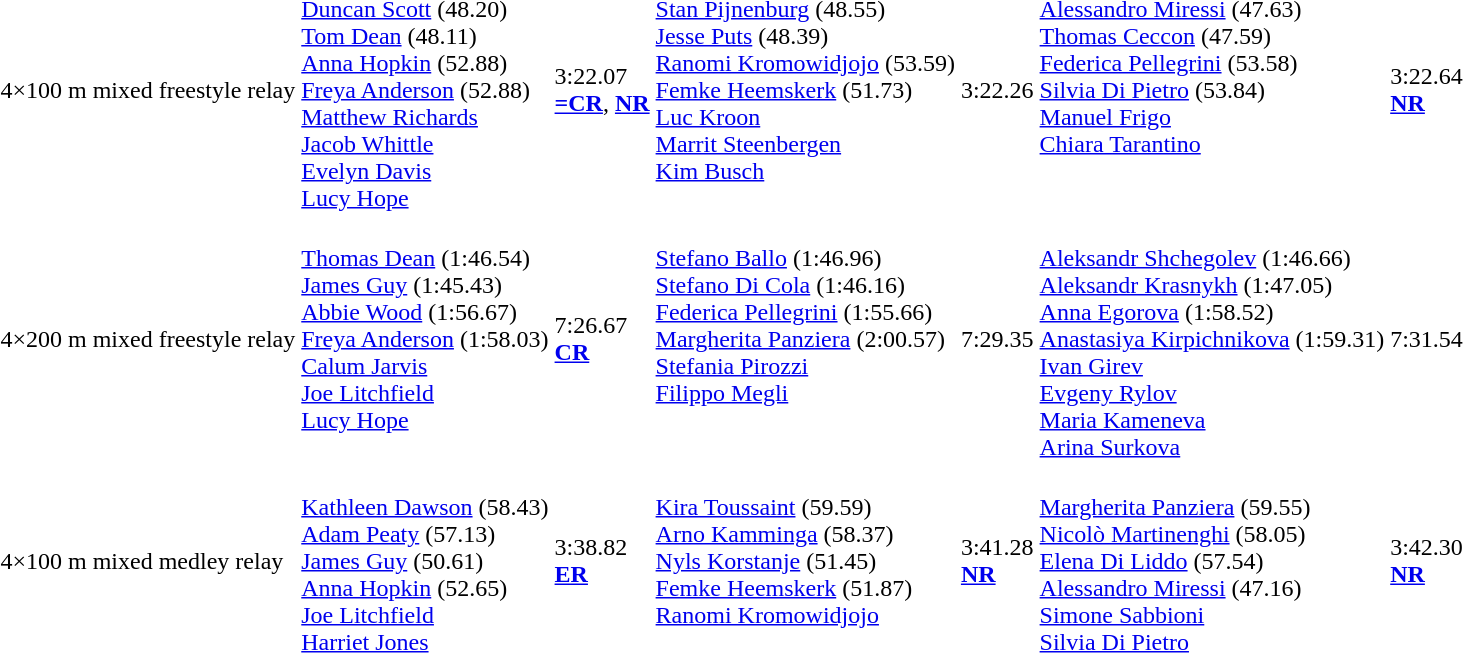<table>
<tr>
<td>4×100 m mixed freestyle relay<br></td>
<td valign=top><br><a href='#'>Duncan Scott</a> (48.20)<br><a href='#'>Tom Dean</a> (48.11)<br><a href='#'>Anna Hopkin</a> (52.88)<br><a href='#'>Freya Anderson</a> (52.88)<br><a href='#'>Matthew Richards</a><br><a href='#'>Jacob Whittle</a><br><a href='#'>Evelyn Davis</a><br><a href='#'>Lucy Hope</a></td>
<td>3:22.07<br><strong><a href='#'>=CR</a></strong>, <strong><a href='#'>NR</a></strong></td>
<td valign=top><br><a href='#'>Stan Pijnenburg</a> (48.55)<br><a href='#'>Jesse Puts</a> (48.39)<br><a href='#'>Ranomi Kromowidjojo</a> (53.59)<br><a href='#'>Femke Heemskerk</a> (51.73)<br><a href='#'>Luc Kroon</a><br><a href='#'>Marrit Steenbergen</a><br><a href='#'>Kim Busch</a></td>
<td>3:22.26</td>
<td valign=top><br><a href='#'>Alessandro Miressi</a> (47.63)<br><a href='#'>Thomas Ceccon</a> (47.59)<br><a href='#'>Federica Pellegrini</a> (53.58)<br><a href='#'>Silvia Di Pietro</a> (53.84)<br><a href='#'>Manuel Frigo</a><br><a href='#'>Chiara Tarantino</a></td>
<td>3:22.64<br><strong><a href='#'>NR</a></strong></td>
</tr>
<tr>
<td>4×200 m mixed freestyle relay<br></td>
<td valign=top><br><a href='#'>Thomas Dean</a> (1:46.54)<br><a href='#'>James Guy</a> (1:45.43)<br><a href='#'>Abbie Wood</a> (1:56.67)<br><a href='#'>Freya Anderson</a> (1:58.03)<br><a href='#'>Calum Jarvis</a><br><a href='#'>Joe Litchfield</a><br><a href='#'>Lucy Hope</a></td>
<td>7:26.67<br><strong><a href='#'>CR</a></strong></td>
<td valign=top><br><a href='#'>Stefano Ballo</a> (1:46.96)<br><a href='#'>Stefano Di Cola</a> (1:46.16)<br><a href='#'>Federica Pellegrini</a> (1:55.66)<br><a href='#'>Margherita Panziera</a> (2:00.57)<br><a href='#'>Stefania Pirozzi</a><br><a href='#'>Filippo Megli</a><br></td>
<td>7:29.35</td>
<td valign=top><br><a href='#'>Aleksandr Shchegolev</a> (1:46.66)<br><a href='#'>Aleksandr Krasnykh</a> (1:47.05)<br><a href='#'>Anna Egorova</a> (1:58.52)<br><a href='#'>Anastasiya Kirpichnikova</a> (1:59.31)<br><a href='#'>Ivan Girev</a><br><a href='#'>Evgeny Rylov</a><br><a href='#'>Maria Kameneva</a><br><a href='#'>Arina Surkova</a></td>
<td>7:31.54</td>
</tr>
<tr>
<td>4×100 m mixed medley relay<br></td>
<td valign=top><br><a href='#'>Kathleen Dawson</a> (58.43)<br><a href='#'>Adam Peaty</a> (57.13)<br><a href='#'>James Guy</a> (50.61)<br><a href='#'>Anna Hopkin</a> (52.65)<br><a href='#'>Joe Litchfield</a><br><a href='#'>Harriet Jones</a></td>
<td>3:38.82<br><strong><a href='#'>ER</a></strong></td>
<td valign=top><br><a href='#'>Kira Toussaint</a> (59.59)<br><a href='#'>Arno Kamminga</a> (58.37)<br><a href='#'>Nyls Korstanje</a> (51.45)<br><a href='#'>Femke Heemskerk</a> (51.87)<br><a href='#'>Ranomi Kromowidjojo</a><br></td>
<td>3:41.28<br><strong><a href='#'>NR</a></strong></td>
<td valign=top><br><a href='#'>Margherita Panziera</a> (59.55)<br><a href='#'>Nicolò Martinenghi</a> (58.05)<br> <a href='#'>Elena Di Liddo</a> (57.54)<br><a href='#'>Alessandro Miressi</a> (47.16)<br><a href='#'>Simone Sabbioni</a><br><a href='#'>Silvia Di Pietro</a></td>
<td>3:42.30<br><strong><a href='#'>NR</a></strong></td>
</tr>
</table>
